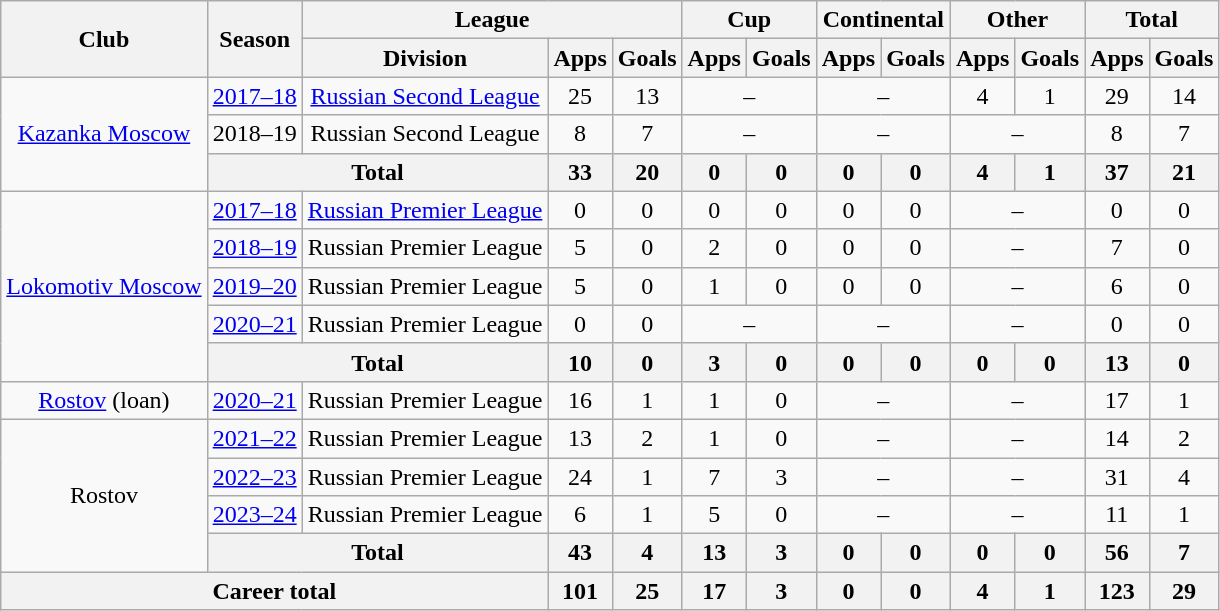<table class="wikitable" style="text-align: center;">
<tr>
<th rowspan=2>Club</th>
<th rowspan=2>Season</th>
<th colspan=3>League</th>
<th colspan=2>Cup</th>
<th colspan=2>Continental</th>
<th colspan=2>Other</th>
<th colspan=2>Total</th>
</tr>
<tr>
<th>Division</th>
<th>Apps</th>
<th>Goals</th>
<th>Apps</th>
<th>Goals</th>
<th>Apps</th>
<th>Goals</th>
<th>Apps</th>
<th>Goals</th>
<th>Apps</th>
<th>Goals</th>
</tr>
<tr>
<td rowspan="3"><a href='#'>Kazanka Moscow</a></td>
<td><a href='#'>2017–18</a></td>
<td><a href='#'>Russian Second League</a></td>
<td>25</td>
<td>13</td>
<td colspan=2>–</td>
<td colspan=2>–</td>
<td>4</td>
<td>1</td>
<td>29</td>
<td>14</td>
</tr>
<tr>
<td>2018–19</td>
<td>Russian Second League</td>
<td>8</td>
<td>7</td>
<td colspan=2>–</td>
<td colspan=2>–</td>
<td colspan=2>–</td>
<td>8</td>
<td>7</td>
</tr>
<tr>
<th colspan=2>Total</th>
<th>33</th>
<th>20</th>
<th>0</th>
<th>0</th>
<th>0</th>
<th>0</th>
<th>4</th>
<th>1</th>
<th>37</th>
<th>21</th>
</tr>
<tr>
<td rowspan="5"><a href='#'>Lokomotiv Moscow</a></td>
<td><a href='#'>2017–18</a></td>
<td><a href='#'>Russian Premier League</a></td>
<td>0</td>
<td>0</td>
<td>0</td>
<td>0</td>
<td>0</td>
<td>0</td>
<td colspan=2>–</td>
<td>0</td>
<td>0</td>
</tr>
<tr>
<td><a href='#'>2018–19</a></td>
<td>Russian Premier League</td>
<td>5</td>
<td>0</td>
<td>2</td>
<td>0</td>
<td>0</td>
<td>0</td>
<td colspan=2>–</td>
<td>7</td>
<td>0</td>
</tr>
<tr>
<td><a href='#'>2019–20</a></td>
<td>Russian Premier League</td>
<td>5</td>
<td>0</td>
<td>1</td>
<td>0</td>
<td>0</td>
<td>0</td>
<td colspan=2>–</td>
<td>6</td>
<td>0</td>
</tr>
<tr>
<td><a href='#'>2020–21</a></td>
<td>Russian Premier League</td>
<td>0</td>
<td>0</td>
<td colspan=2>–</td>
<td colspan=2>–</td>
<td colspan=2>–</td>
<td>0</td>
<td>0</td>
</tr>
<tr>
<th colspan=2>Total</th>
<th>10</th>
<th>0</th>
<th>3</th>
<th>0</th>
<th>0</th>
<th>0</th>
<th>0</th>
<th>0</th>
<th>13</th>
<th>0</th>
</tr>
<tr>
<td><a href='#'>Rostov</a> (loan)</td>
<td><a href='#'>2020–21</a></td>
<td>Russian Premier League</td>
<td>16</td>
<td>1</td>
<td>1</td>
<td>0</td>
<td colspan=2>–</td>
<td colspan=2>–</td>
<td>17</td>
<td>1</td>
</tr>
<tr>
<td rowspan="4">Rostov</td>
<td><a href='#'>2021–22</a></td>
<td>Russian Premier League</td>
<td>13</td>
<td>2</td>
<td>1</td>
<td>0</td>
<td colspan=2>–</td>
<td colspan=2>–</td>
<td>14</td>
<td>2</td>
</tr>
<tr>
<td><a href='#'>2022–23</a></td>
<td>Russian Premier League</td>
<td>24</td>
<td>1</td>
<td>7</td>
<td>3</td>
<td colspan=2>–</td>
<td colspan=2>–</td>
<td>31</td>
<td>4</td>
</tr>
<tr>
<td><a href='#'>2023–24</a></td>
<td>Russian Premier League</td>
<td>6</td>
<td>1</td>
<td>5</td>
<td>0</td>
<td colspan=2>–</td>
<td colspan=2>–</td>
<td>11</td>
<td>1</td>
</tr>
<tr>
<th colspan=2>Total</th>
<th>43</th>
<th>4</th>
<th>13</th>
<th>3</th>
<th>0</th>
<th>0</th>
<th>0</th>
<th>0</th>
<th>56</th>
<th>7</th>
</tr>
<tr>
<th colspan=3>Career total</th>
<th>101</th>
<th>25</th>
<th>17</th>
<th>3</th>
<th>0</th>
<th>0</th>
<th>4</th>
<th>1</th>
<th>123</th>
<th>29</th>
</tr>
</table>
